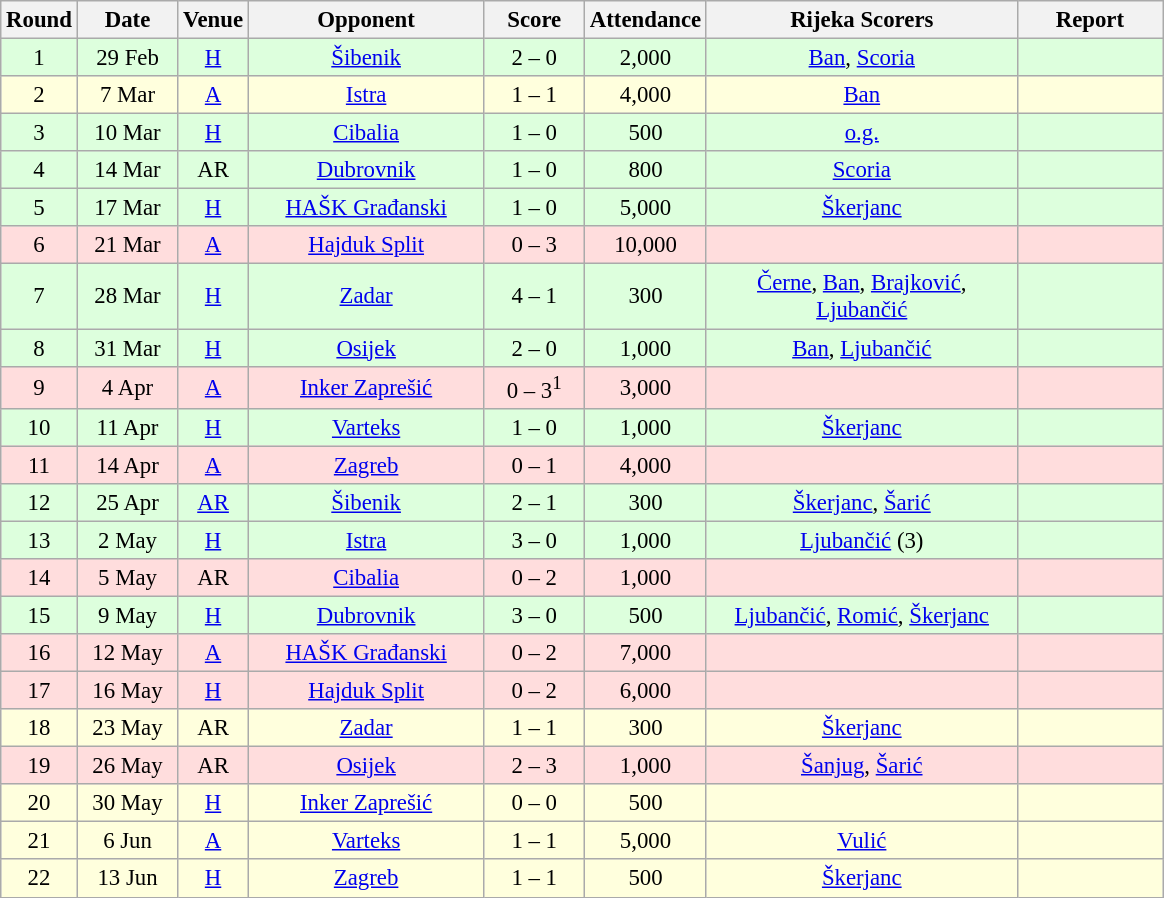<table class="wikitable sortable" style="text-align: center; font-size:95%;">
<tr>
<th width="30">Round</th>
<th width="60">Date</th>
<th width="20">Venue</th>
<th width="150">Opponent</th>
<th width="60">Score</th>
<th width="40">Attendance</th>
<th width="200">Rijeka Scorers</th>
<th width="90" class="unsortable">Report</th>
</tr>
<tr bgcolor="#ddffdd">
<td>1</td>
<td>29 Feb</td>
<td><a href='#'>H</a></td>
<td><a href='#'>Šibenik</a></td>
<td>2 – 0</td>
<td>2,000</td>
<td><a href='#'>Ban</a>, <a href='#'>Scoria</a></td>
<td></td>
</tr>
<tr bgcolor="#ffffdd">
<td>2</td>
<td>7 Mar</td>
<td><a href='#'>A</a></td>
<td><a href='#'>Istra</a></td>
<td>1 – 1</td>
<td>4,000</td>
<td><a href='#'>Ban</a></td>
<td></td>
</tr>
<tr bgcolor="#ddffdd">
<td>3</td>
<td>10 Mar</td>
<td><a href='#'>H</a></td>
<td><a href='#'>Cibalia</a></td>
<td>1 – 0</td>
<td>500</td>
<td><a href='#'>o.g.</a></td>
<td></td>
</tr>
<tr bgcolor="#ddffdd">
<td>4</td>
<td>14 Mar</td>
<td>AR</td>
<td><a href='#'>Dubrovnik</a></td>
<td>1 – 0</td>
<td>800</td>
<td><a href='#'>Scoria</a></td>
<td></td>
</tr>
<tr bgcolor="#ddffdd">
<td>5</td>
<td>17 Mar</td>
<td><a href='#'>H</a></td>
<td><a href='#'>HAŠK Građanski</a></td>
<td>1 – 0</td>
<td>5,000</td>
<td><a href='#'>Škerjanc</a></td>
<td></td>
</tr>
<tr bgcolor="#ffdddd">
<td>6</td>
<td>21 Mar</td>
<td><a href='#'>A</a></td>
<td><a href='#'>Hajduk Split</a></td>
<td>0 – 3</td>
<td>10,000</td>
<td></td>
<td></td>
</tr>
<tr bgcolor="#ddffdd">
<td>7</td>
<td>28 Mar</td>
<td><a href='#'>H</a></td>
<td><a href='#'>Zadar</a></td>
<td>4 – 1</td>
<td>300</td>
<td><a href='#'>Černe</a>, <a href='#'>Ban</a>, <a href='#'>Brajković</a>, <a href='#'>Ljubančić</a></td>
<td></td>
</tr>
<tr bgcolor="#ddffdd">
<td>8</td>
<td>31 Mar</td>
<td><a href='#'>H</a></td>
<td><a href='#'>Osijek</a></td>
<td>2 – 0</td>
<td>1,000</td>
<td><a href='#'>Ban</a>, <a href='#'>Ljubančić</a></td>
<td></td>
</tr>
<tr bgcolor="#ffdddd">
<td>9</td>
<td>4 Apr</td>
<td><a href='#'>A</a></td>
<td><a href='#'>Inker Zaprešić</a></td>
<td>0 – 3<sup>1</sup></td>
<td>3,000</td>
<td></td>
<td></td>
</tr>
<tr bgcolor="#ddffdd">
<td>10</td>
<td>11 Apr</td>
<td><a href='#'>H</a></td>
<td><a href='#'>Varteks</a></td>
<td>1 – 0</td>
<td>1,000</td>
<td><a href='#'>Škerjanc</a></td>
<td></td>
</tr>
<tr bgcolor="#ffdddd">
<td>11</td>
<td>14 Apr</td>
<td><a href='#'>A</a></td>
<td><a href='#'>Zagreb</a></td>
<td>0 – 1</td>
<td>4,000</td>
<td></td>
<td></td>
</tr>
<tr bgcolor="#ddffdd">
<td>12</td>
<td>25 Apr</td>
<td><a href='#'>AR</a></td>
<td><a href='#'>Šibenik</a></td>
<td>2 – 1</td>
<td>300</td>
<td><a href='#'>Škerjanc</a>, <a href='#'>Šarić</a></td>
<td></td>
</tr>
<tr bgcolor="#ddffdd">
<td>13</td>
<td>2 May</td>
<td><a href='#'>H</a></td>
<td><a href='#'>Istra</a></td>
<td>3 – 0</td>
<td>1,000</td>
<td><a href='#'>Ljubančić</a> (3)</td>
<td></td>
</tr>
<tr bgcolor="#ffdddd">
<td>14</td>
<td>5 May</td>
<td>AR</td>
<td><a href='#'>Cibalia</a></td>
<td>0 – 2</td>
<td>1,000</td>
<td></td>
<td></td>
</tr>
<tr bgcolor="#ddffdd">
<td>15</td>
<td>9 May</td>
<td><a href='#'>H</a></td>
<td><a href='#'>Dubrovnik</a></td>
<td>3 – 0</td>
<td>500</td>
<td><a href='#'>Ljubančić</a>, <a href='#'>Romić</a>, <a href='#'>Škerjanc</a></td>
<td></td>
</tr>
<tr bgcolor="#ffdddd">
<td>16</td>
<td>12 May</td>
<td><a href='#'>A</a></td>
<td><a href='#'>HAŠK Građanski</a></td>
<td>0 – 2</td>
<td>7,000</td>
<td></td>
<td></td>
</tr>
<tr bgcolor="#ffdddd">
<td>17</td>
<td>16 May</td>
<td><a href='#'>H</a></td>
<td><a href='#'>Hajduk Split</a></td>
<td>0 – 2</td>
<td>6,000</td>
<td></td>
<td></td>
</tr>
<tr bgcolor="#ffffdd">
<td>18</td>
<td>23 May</td>
<td>AR</td>
<td><a href='#'>Zadar</a></td>
<td>1 – 1</td>
<td>300</td>
<td><a href='#'>Škerjanc</a></td>
<td></td>
</tr>
<tr bgcolor="#ffdddd">
<td>19</td>
<td>26 May</td>
<td>AR</td>
<td><a href='#'>Osijek</a></td>
<td>2 – 3</td>
<td>1,000</td>
<td><a href='#'>Šanjug</a>, <a href='#'>Šarić</a></td>
<td></td>
</tr>
<tr bgcolor="#ffffdd">
<td>20</td>
<td>30 May</td>
<td><a href='#'>H</a></td>
<td><a href='#'>Inker Zaprešić</a></td>
<td>0 – 0</td>
<td>500</td>
<td></td>
<td></td>
</tr>
<tr bgcolor="#ffffdd">
<td>21</td>
<td>6 Jun</td>
<td><a href='#'>A</a></td>
<td><a href='#'>Varteks</a></td>
<td>1 – 1</td>
<td>5,000</td>
<td><a href='#'>Vulić</a></td>
<td></td>
</tr>
<tr bgcolor="#ffffdd">
<td>22</td>
<td>13 Jun</td>
<td><a href='#'>H</a></td>
<td><a href='#'>Zagreb</a></td>
<td>1 – 1</td>
<td>500</td>
<td><a href='#'>Škerjanc</a></td>
<td></td>
</tr>
</table>
